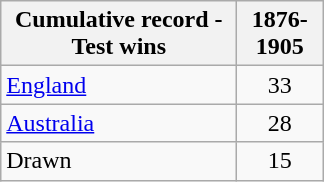<table class="wikitable" style="text-align:center;">
<tr>
<th width="150">Cumulative record - Test wins</th>
<th width="50">1876-1905</th>
</tr>
<tr>
<td style="text-align:left;"><a href='#'>England</a></td>
<td>33</td>
</tr>
<tr>
<td style="text-align:left;"><a href='#'>Australia</a></td>
<td>28</td>
</tr>
<tr>
<td style="text-align:left;">Drawn</td>
<td>15</td>
</tr>
</table>
